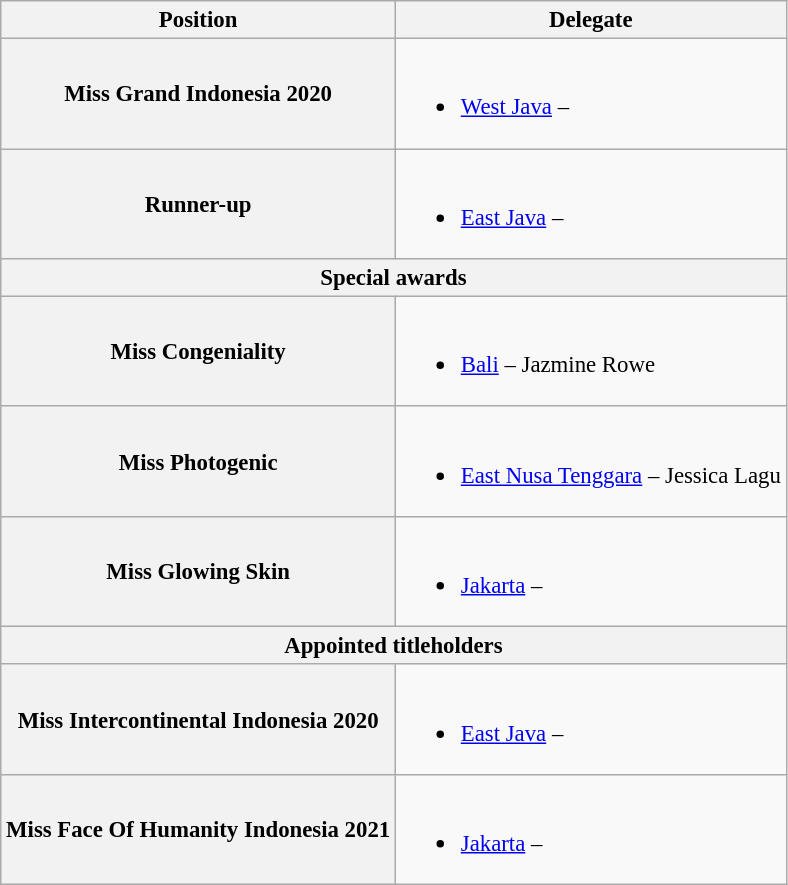<table class="wikitable" style="font-size: 95%";>
<tr>
<th>Position</th>
<th>Delegate</th>
</tr>
<tr>
<th>Miss Grand Indonesia 2020</th>
<td><br><ul><li><a href='#'>West Java</a> – </li></ul></td>
</tr>
<tr>
<th>Runner-up</th>
<td><br><ul><li><a href='#'>East Java</a> – </li></ul></td>
</tr>
<tr>
<th colspan=2>Special awards</th>
</tr>
<tr>
<th>Miss Congeniality</th>
<td><br><ul><li><a href='#'>Bali</a> – Jazmine Rowe</li></ul></td>
</tr>
<tr>
<th>Miss Photogenic</th>
<td><br><ul><li><a href='#'>East Nusa Tenggara</a> – Jessica Lagu</li></ul></td>
</tr>
<tr>
<th>Miss Glowing Skin</th>
<td><br><ul><li><a href='#'>Jakarta</a> – </li></ul></td>
</tr>
<tr>
<th colspan=2>Appointed titleholders</th>
</tr>
<tr>
<th>Miss Intercontinental Indonesia 2020</th>
<td><br><ul><li><a href='#'>East Java</a> – </li></ul></td>
</tr>
<tr>
<th>Miss Face Of Humanity Indonesia 2021</th>
<td><br><ul><li><a href='#'>Jakarta</a> – </li></ul></td>
</tr>
</table>
